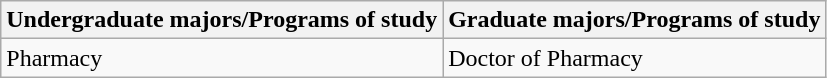<table class="wikitable">
<tr>
<th>Undergraduate majors/Programs of study</th>
<th>Graduate majors/Programs of study</th>
</tr>
<tr>
<td>Pharmacy</td>
<td>Doctor of Pharmacy</td>
</tr>
</table>
